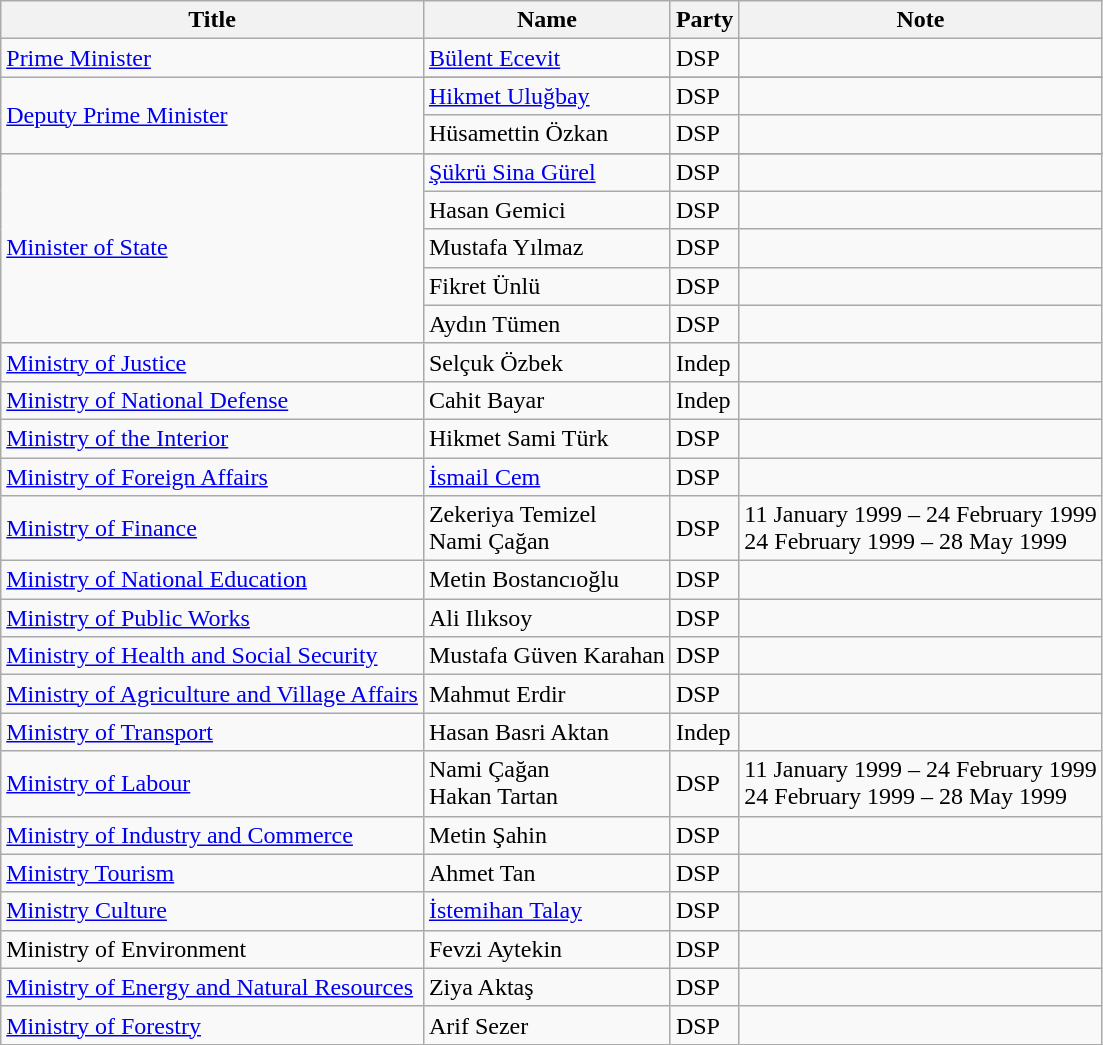<table class="wikitable">
<tr>
<th>Title</th>
<th>Name</th>
<th>Party</th>
<th>Note</th>
</tr>
<tr>
<td><a href='#'>Prime Minister</a></td>
<td><a href='#'>Bülent Ecevit</a></td>
<td>DSP</td>
<td></td>
</tr>
<tr>
<td rowspan="3" style="text-align:left;"><a href='#'>Deputy Prime Minister</a></td>
</tr>
<tr>
<td><a href='#'>Hikmet Uluğbay</a></td>
<td>DSP</td>
<td></td>
</tr>
<tr>
<td>Hüsamettin Özkan</td>
<td>DSP</td>
<td></td>
</tr>
<tr>
<td rowspan="6" style="text-align:left;"><a href='#'>Minister of State</a></td>
</tr>
<tr>
<td><a href='#'>Şükrü Sina Gürel</a></td>
<td>DSP</td>
<td></td>
</tr>
<tr>
<td>Hasan Gemici</td>
<td>DSP</td>
<td></td>
</tr>
<tr>
<td>Mustafa Yılmaz</td>
<td>DSP</td>
<td></td>
</tr>
<tr>
<td>Fikret Ünlü</td>
<td>DSP</td>
<td></td>
</tr>
<tr>
<td>Aydın Tümen</td>
<td>DSP</td>
<td></td>
</tr>
<tr>
<td><a href='#'>Ministry of Justice</a></td>
<td>Selçuk Özbek</td>
<td>Indep</td>
<td></td>
</tr>
<tr>
<td><a href='#'>Ministry of National Defense</a></td>
<td>Cahit Bayar</td>
<td>Indep</td>
<td></td>
</tr>
<tr>
<td><a href='#'>Ministry of the Interior</a></td>
<td>Hikmet Sami Türk</td>
<td>DSP</td>
<td></td>
</tr>
<tr>
<td><a href='#'>Ministry of Foreign Affairs</a></td>
<td><a href='#'>İsmail Cem</a></td>
<td>DSP</td>
<td></td>
</tr>
<tr>
<td><a href='#'>Ministry of Finance</a></td>
<td>Zekeriya Temizel<br>Nami Çağan</td>
<td>DSP</td>
<td>11 January 1999 – 24 February 1999<br>24 February 1999 – 28 May 1999</td>
</tr>
<tr>
<td><a href='#'>Ministry of National Education</a></td>
<td>Metin Bostancıoğlu</td>
<td>DSP</td>
<td></td>
</tr>
<tr>
<td><a href='#'>Ministry of Public Works</a></td>
<td>Ali Ilıksoy</td>
<td>DSP</td>
<td></td>
</tr>
<tr>
<td><a href='#'>Ministry of Health and Social Security</a></td>
<td>Mustafa Güven Karahan</td>
<td>DSP</td>
<td></td>
</tr>
<tr>
<td><a href='#'>Ministry of  Agriculture and Village Affairs</a></td>
<td>Mahmut Erdir</td>
<td>DSP</td>
<td></td>
</tr>
<tr>
<td><a href='#'>Ministry of Transport</a></td>
<td>Hasan Basri Aktan</td>
<td>Indep</td>
<td></td>
</tr>
<tr>
<td><a href='#'>Ministry of Labour</a></td>
<td>Nami Çağan<br>Hakan Tartan</td>
<td>DSP</td>
<td>11 January 1999 – 24 February 1999<br>24 February 1999 – 28 May 1999</td>
</tr>
<tr>
<td><a href='#'>Ministry of Industry and Commerce</a></td>
<td>Metin Şahin</td>
<td>DSP</td>
<td></td>
</tr>
<tr>
<td><a href='#'>Ministry Tourism</a></td>
<td>Ahmet Tan</td>
<td>DSP</td>
<td></td>
</tr>
<tr>
<td><a href='#'>Ministry Culture</a></td>
<td><a href='#'>İstemihan Talay</a></td>
<td>DSP</td>
<td></td>
</tr>
<tr>
<td>Ministry of Environment</td>
<td>Fevzi Aytekin</td>
<td>DSP</td>
<td></td>
</tr>
<tr>
<td><a href='#'>Ministry of Energy and Natural Resources</a></td>
<td>Ziya Aktaş</td>
<td>DSP</td>
<td></td>
</tr>
<tr>
<td><a href='#'>Ministry of Forestry</a></td>
<td>Arif Sezer</td>
<td>DSP</td>
<td></td>
</tr>
</table>
